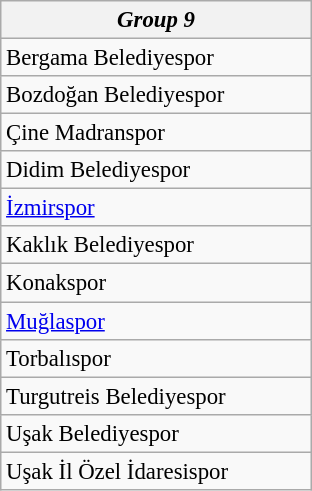<table class="wikitable collapsible collapsed" style="font-size:95%;">
<tr>
<th colspan="1" width="200"><em>Group 9</em></th>
</tr>
<tr>
<td>Bergama Belediyespor</td>
</tr>
<tr>
<td>Bozdoğan Belediyespor</td>
</tr>
<tr>
<td>Çine Madranspor</td>
</tr>
<tr>
<td>Didim Belediyespor</td>
</tr>
<tr>
<td><a href='#'>İzmirspor</a></td>
</tr>
<tr>
<td>Kaklık Belediyespor</td>
</tr>
<tr>
<td>Konakspor</td>
</tr>
<tr>
<td><a href='#'>Muğlaspor</a></td>
</tr>
<tr>
<td>Torbalıspor</td>
</tr>
<tr>
<td>Turgutreis Belediyespor</td>
</tr>
<tr>
<td>Uşak Belediyespor</td>
</tr>
<tr>
<td>Uşak İl Özel İdaresispor</td>
</tr>
</table>
